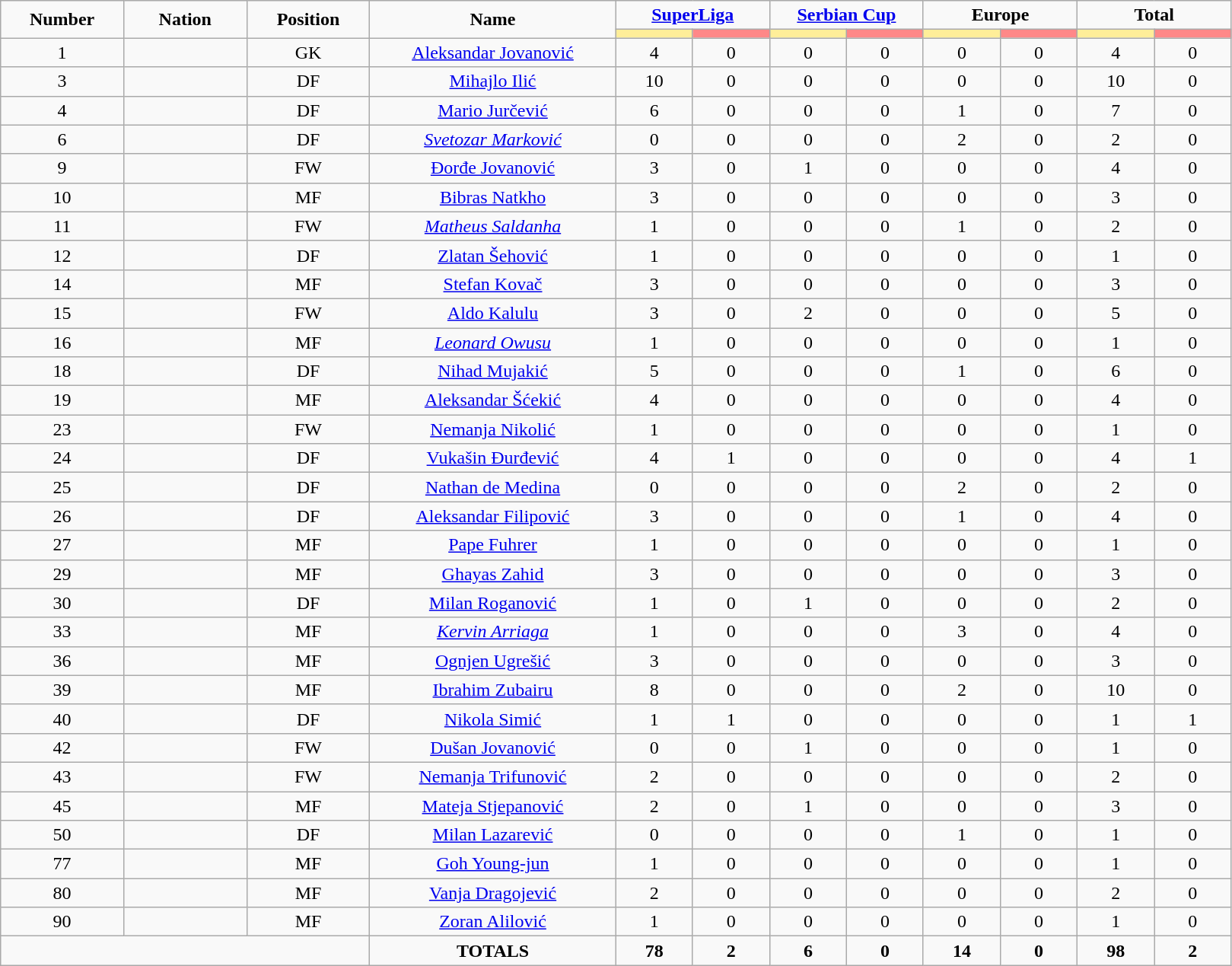<table class="wikitable" style="font-size: 100%; text-align: center;">
<tr>
<td rowspan="2" width="10%" align="center"><strong>Number</strong></td>
<td rowspan="2" width="10%" align="center"><strong>Nation</strong></td>
<td rowspan="2" width="10%" align="center"><strong>Position</strong></td>
<td rowspan="2" width="20%" align="center"><strong>Name</strong></td>
<td colspan="2" align="center"><strong><a href='#'>SuperLiga</a></strong></td>
<td colspan="2" align="center"><strong><a href='#'>Serbian Cup</a></strong></td>
<td colspan="2" align="center"><strong>Europe</strong></td>
<td colspan="2" align="center"><strong>Total</strong></td>
</tr>
<tr>
<th width=60 style="background: #FFEE99"></th>
<th width=60 style="background: #FF8888"></th>
<th width=60 style="background: #FFEE99"></th>
<th width=60 style="background: #FF8888"></th>
<th width=60 style="background: #FFEE99"></th>
<th width=60 style="background: #FF8888"></th>
<th width=60 style="background: #FFEE99"></th>
<th width=60 style="background: #FF8888"></th>
</tr>
<tr>
<td>1</td>
<td></td>
<td>GK</td>
<td><a href='#'>Aleksandar Jovanović</a></td>
<td>4</td>
<td>0</td>
<td>0</td>
<td>0</td>
<td>0</td>
<td>0</td>
<td>4</td>
<td>0</td>
</tr>
<tr>
<td>3</td>
<td></td>
<td>DF</td>
<td><a href='#'>Mihajlo Ilić</a></td>
<td>10</td>
<td>0</td>
<td>0</td>
<td>0</td>
<td>0</td>
<td>0</td>
<td>10</td>
<td>0</td>
</tr>
<tr>
<td>4</td>
<td></td>
<td>DF</td>
<td><a href='#'>Mario Jurčević</a></td>
<td>6</td>
<td>0</td>
<td>0</td>
<td>0</td>
<td>1</td>
<td>0</td>
<td>7</td>
<td>0</td>
</tr>
<tr>
<td>6</td>
<td></td>
<td>DF</td>
<td><em><a href='#'>Svetozar Marković</a></em></td>
<td>0</td>
<td>0</td>
<td>0</td>
<td>0</td>
<td>2</td>
<td>0</td>
<td>2</td>
<td>0</td>
</tr>
<tr>
<td>9</td>
<td></td>
<td>FW</td>
<td><a href='#'>Đorđe Jovanović</a></td>
<td>3</td>
<td>0</td>
<td>1</td>
<td>0</td>
<td>0</td>
<td>0</td>
<td>4</td>
<td>0</td>
</tr>
<tr>
<td>10</td>
<td></td>
<td>MF</td>
<td><a href='#'>Bibras Natkho</a></td>
<td>3</td>
<td>0</td>
<td>0</td>
<td>0</td>
<td>0</td>
<td>0</td>
<td>3</td>
<td>0</td>
</tr>
<tr>
<td>11</td>
<td></td>
<td>FW</td>
<td><em><a href='#'>Matheus Saldanha</a></em></td>
<td>1</td>
<td>0</td>
<td>0</td>
<td>0</td>
<td>1</td>
<td>0</td>
<td>2</td>
<td>0</td>
</tr>
<tr>
<td>12</td>
<td></td>
<td>DF</td>
<td><a href='#'>Zlatan Šehović</a></td>
<td>1</td>
<td>0</td>
<td>0</td>
<td>0</td>
<td>0</td>
<td>0</td>
<td>1</td>
<td>0</td>
</tr>
<tr>
<td>14</td>
<td></td>
<td>MF</td>
<td><a href='#'>Stefan Kovač</a></td>
<td>3</td>
<td>0</td>
<td>0</td>
<td>0</td>
<td>0</td>
<td>0</td>
<td>3</td>
<td>0</td>
</tr>
<tr>
<td>15</td>
<td></td>
<td>FW</td>
<td><a href='#'>Aldo Kalulu</a></td>
<td>3</td>
<td>0</td>
<td>2</td>
<td>0</td>
<td>0</td>
<td>0</td>
<td>5</td>
<td>0</td>
</tr>
<tr>
<td>16</td>
<td></td>
<td>MF</td>
<td><em><a href='#'>Leonard Owusu</a></em></td>
<td>1</td>
<td>0</td>
<td>0</td>
<td>0</td>
<td>0</td>
<td>0</td>
<td>1</td>
<td>0</td>
</tr>
<tr>
<td>18</td>
<td></td>
<td>DF</td>
<td><a href='#'>Nihad Mujakić</a></td>
<td>5</td>
<td>0</td>
<td>0</td>
<td>0</td>
<td>1</td>
<td>0</td>
<td>6</td>
<td>0</td>
</tr>
<tr>
<td>19</td>
<td></td>
<td>MF</td>
<td><a href='#'>Aleksandar Šćekić</a></td>
<td>4</td>
<td>0</td>
<td>0</td>
<td>0</td>
<td>0</td>
<td>0</td>
<td>4</td>
<td>0</td>
</tr>
<tr>
<td>23</td>
<td></td>
<td>FW</td>
<td><a href='#'>Nemanja Nikolić</a></td>
<td>1</td>
<td>0</td>
<td>0</td>
<td>0</td>
<td>0</td>
<td>0</td>
<td>1</td>
<td>0</td>
</tr>
<tr>
<td>24</td>
<td></td>
<td>DF</td>
<td><a href='#'>Vukašin Đurđević</a></td>
<td>4</td>
<td>1</td>
<td>0</td>
<td>0</td>
<td>0</td>
<td>0</td>
<td>4</td>
<td>1</td>
</tr>
<tr>
<td>25</td>
<td></td>
<td>DF</td>
<td><a href='#'>Nathan de Medina</a></td>
<td>0</td>
<td>0</td>
<td>0</td>
<td>0</td>
<td>2</td>
<td>0</td>
<td>2</td>
<td>0</td>
</tr>
<tr>
<td>26</td>
<td></td>
<td>DF</td>
<td><a href='#'>Aleksandar Filipović</a></td>
<td>3</td>
<td>0</td>
<td>0</td>
<td>0</td>
<td>1</td>
<td>0</td>
<td>4</td>
<td>0</td>
</tr>
<tr>
<td>27</td>
<td></td>
<td>MF</td>
<td><a href='#'>Pape Fuhrer</a></td>
<td>1</td>
<td>0</td>
<td>0</td>
<td>0</td>
<td>0</td>
<td>0</td>
<td>1</td>
<td>0</td>
</tr>
<tr>
<td>29</td>
<td></td>
<td>MF</td>
<td><a href='#'>Ghayas Zahid</a></td>
<td>3</td>
<td>0</td>
<td>0</td>
<td>0</td>
<td>0</td>
<td>0</td>
<td>3</td>
<td>0</td>
</tr>
<tr>
<td>30</td>
<td></td>
<td>DF</td>
<td><a href='#'>Milan Roganović</a></td>
<td>1</td>
<td>0</td>
<td>1</td>
<td>0</td>
<td>0</td>
<td>0</td>
<td>2</td>
<td>0</td>
</tr>
<tr>
<td>33</td>
<td></td>
<td>MF</td>
<td><em><a href='#'>Kervin Arriaga</a></em></td>
<td>1</td>
<td>0</td>
<td>0</td>
<td>0</td>
<td>3</td>
<td>0</td>
<td>4</td>
<td>0</td>
</tr>
<tr>
<td>36</td>
<td></td>
<td>MF</td>
<td><a href='#'>Ognjen Ugrešić</a></td>
<td>3</td>
<td>0</td>
<td>0</td>
<td>0</td>
<td>0</td>
<td>0</td>
<td>3</td>
<td>0</td>
</tr>
<tr>
<td>39</td>
<td></td>
<td>MF</td>
<td><a href='#'>Ibrahim Zubairu</a></td>
<td>8</td>
<td>0</td>
<td>0</td>
<td>0</td>
<td>2</td>
<td>0</td>
<td>10</td>
<td>0</td>
</tr>
<tr>
<td>40</td>
<td></td>
<td>DF</td>
<td><a href='#'>Nikola Simić</a></td>
<td>1</td>
<td>1</td>
<td>0</td>
<td>0</td>
<td>0</td>
<td>0</td>
<td>1</td>
<td>1</td>
</tr>
<tr>
<td>42</td>
<td></td>
<td>FW</td>
<td><a href='#'>Dušan Jovanović</a></td>
<td>0</td>
<td>0</td>
<td>1</td>
<td>0</td>
<td>0</td>
<td>0</td>
<td>1</td>
<td>0</td>
</tr>
<tr>
<td>43</td>
<td></td>
<td>FW</td>
<td><a href='#'>Nemanja Trifunović</a></td>
<td>2</td>
<td>0</td>
<td>0</td>
<td>0</td>
<td>0</td>
<td>0</td>
<td>2</td>
<td>0</td>
</tr>
<tr>
<td>45</td>
<td></td>
<td>MF</td>
<td><a href='#'>Mateja Stjepanović</a></td>
<td>2</td>
<td>0</td>
<td>1</td>
<td>0</td>
<td>0</td>
<td>0</td>
<td>3</td>
<td>0</td>
</tr>
<tr>
<td>50</td>
<td></td>
<td>DF</td>
<td><a href='#'>Milan Lazarević</a></td>
<td>0</td>
<td>0</td>
<td>0</td>
<td>0</td>
<td>1</td>
<td>0</td>
<td>1</td>
<td>0</td>
</tr>
<tr>
<td>77</td>
<td></td>
<td>MF</td>
<td><a href='#'>Goh Young-jun</a></td>
<td>1</td>
<td>0</td>
<td>0</td>
<td>0</td>
<td>0</td>
<td>0</td>
<td>1</td>
<td>0</td>
</tr>
<tr>
<td>80</td>
<td></td>
<td>MF</td>
<td><a href='#'>Vanja Dragojević</a></td>
<td>2</td>
<td>0</td>
<td>0</td>
<td>0</td>
<td>0</td>
<td>0</td>
<td>2</td>
<td>0</td>
</tr>
<tr>
<td>90</td>
<td></td>
<td>MF</td>
<td><a href='#'>Zoran Alilović</a></td>
<td>1</td>
<td>0</td>
<td>0</td>
<td>0</td>
<td>0</td>
<td>0</td>
<td>1</td>
<td>0</td>
</tr>
<tr>
<td colspan="3"></td>
<td><strong>TOTALS</strong></td>
<td><strong>78</strong></td>
<td><strong>2</strong></td>
<td><strong>6</strong></td>
<td><strong>0</strong></td>
<td><strong>14</strong></td>
<td><strong>0</strong></td>
<td><strong>98</strong></td>
<td><strong>2</strong></td>
</tr>
</table>
